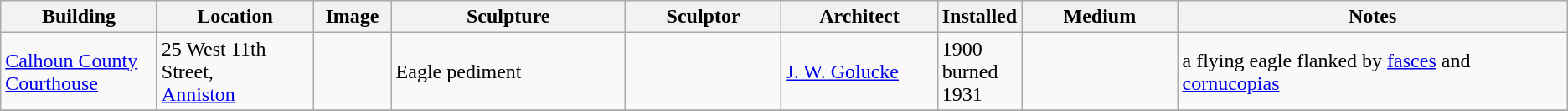<table class="wikitable sortable">
<tr>
<th width="10%">Building</th>
<th width="10%">Location</th>
<th width="5%">Image</th>
<th width="15%">Sculpture</th>
<th width="10%">Sculptor</th>
<th width="10%">Architect</th>
<th width="5%">Installed</th>
<th width="10%">Medium</th>
<th width="25%">Notes</th>
</tr>
<tr>
<td><a href='#'>Calhoun County Courthouse</a></td>
<td>25 West 11th Street,<br><a href='#'>Anniston</a></td>
<td></td>
<td>Eagle pediment</td>
<td></td>
<td><a href='#'>J. W. Golucke</a></td>
<td>1900<br>burned 1931</td>
<td></td>
<td>a flying eagle flanked by <a href='#'>fasces</a> and <a href='#'>cornucopias</a></td>
</tr>
<tr>
</tr>
</table>
